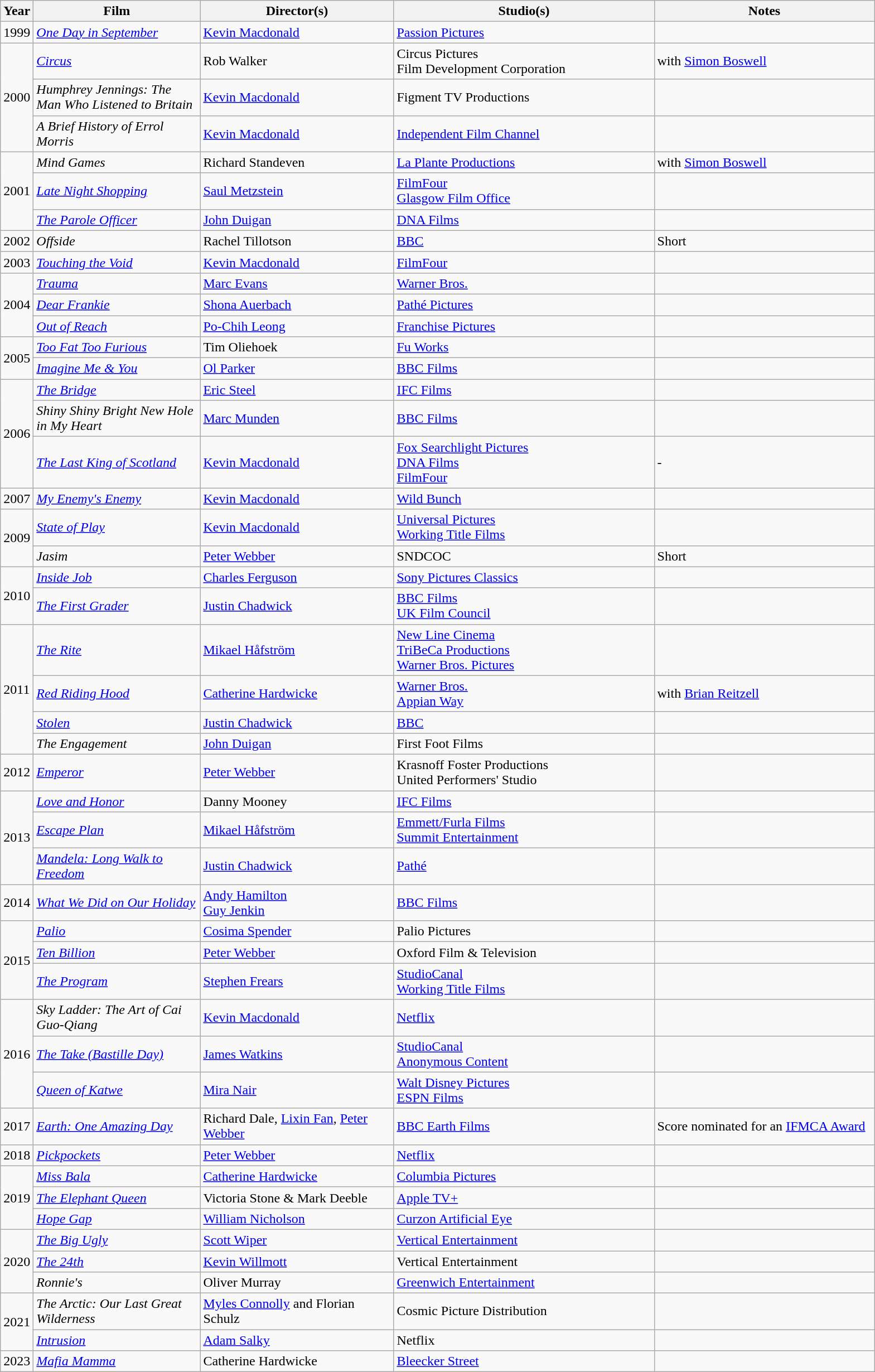<table class="wikitable sortable plainrowheaders">
<tr>
<th scope="col" style="width: 1em;">Year</th>
<th scope="col" style="width: 12em;">Film</th>
<th scope="col" style="width: 14em;">Director(s)</th>
<th scope="col" style="width: 19em;">Studio(s)</th>
<th scope="col" style="width: 16em;">Notes</th>
</tr>
<tr>
<td rowspan="1">1999</td>
<td><em><a href='#'>One Day in September</a></em></td>
<td><a href='#'>Kevin Macdonald</a></td>
<td><a href='#'>Passion Pictures</a></td>
<td></td>
</tr>
<tr>
<td rowspan="3">2000</td>
<td><a href='#'><em>Circus</em></a></td>
<td>Rob Walker</td>
<td>Circus Pictures<br>Film Development Corporation</td>
<td>with <a href='#'>Simon Boswell</a></td>
</tr>
<tr>
<td><em>Humphrey Jennings: The Man Who Listened to Britain</em></td>
<td><a href='#'>Kevin Macdonald</a></td>
<td>Figment TV Productions</td>
<td></td>
</tr>
<tr>
<td><em>A Brief History of Errol Morris</em></td>
<td><a href='#'>Kevin Macdonald</a></td>
<td><a href='#'>Independent Film Channel</a></td>
<td></td>
</tr>
<tr>
<td rowspan="3">2001</td>
<td><em>Mind Games</em></td>
<td>Richard Standeven</td>
<td><a href='#'>La Plante Productions</a></td>
<td>with <a href='#'>Simon Boswell</a></td>
</tr>
<tr>
<td><em><a href='#'>Late Night Shopping</a></em></td>
<td><a href='#'>Saul Metzstein</a></td>
<td><a href='#'>FilmFour</a><br><a href='#'>Glasgow Film Office</a></td>
<td></td>
</tr>
<tr>
<td><em><a href='#'>The Parole Officer</a></em></td>
<td><a href='#'>John Duigan</a></td>
<td><a href='#'>DNA Films</a></td>
<td></td>
</tr>
<tr>
<td rowspan="1">2002</td>
<td><em>Offside</em></td>
<td>Rachel Tillotson</td>
<td><a href='#'>BBC</a></td>
<td>Short</td>
</tr>
<tr>
<td rowspan="1">2003</td>
<td><a href='#'><em>Touching the Void</em></a></td>
<td><a href='#'>Kevin Macdonald</a></td>
<td><a href='#'>FilmFour</a></td>
<td></td>
</tr>
<tr>
<td rowspan="3">2004</td>
<td><a href='#'><em>Trauma</em></a></td>
<td><a href='#'>Marc Evans</a></td>
<td><a href='#'>Warner Bros.</a></td>
<td></td>
</tr>
<tr>
<td><em><a href='#'>Dear Frankie</a></em></td>
<td><a href='#'>Shona Auerbach</a></td>
<td><a href='#'>Pathé Pictures</a></td>
<td></td>
</tr>
<tr>
<td><a href='#'><em>Out of Reach</em></a></td>
<td><a href='#'>Po-Chih Leong</a></td>
<td><a href='#'>Franchise Pictures</a></td>
<td></td>
</tr>
<tr>
<td rowspan="2">2005</td>
<td><em><a href='#'>Too Fat Too Furious</a></em></td>
<td>Tim Oliehoek</td>
<td><a href='#'>Fu Works</a></td>
<td></td>
</tr>
<tr>
<td><em><a href='#'>Imagine Me & You</a></em></td>
<td><a href='#'>Ol Parker</a></td>
<td><a href='#'>BBC Films</a></td>
<td></td>
</tr>
<tr>
<td rowspan="3">2006</td>
<td><a href='#'><em>The Bridge</em></a></td>
<td><a href='#'>Eric Steel</a></td>
<td><a href='#'>IFC Films</a></td>
<td></td>
</tr>
<tr>
<td><em>Shiny Shiny Bright New Hole in My Heart</em></td>
<td><a href='#'>Marc Munden</a></td>
<td><a href='#'>BBC Films</a></td>
<td></td>
</tr>
<tr>
<td><em><a href='#'>The Last King of Scotland</a></em></td>
<td><a href='#'>Kevin Macdonald</a></td>
<td><a href='#'>Fox Searchlight Pictures</a><br><a href='#'>DNA Films</a><br><a href='#'>FilmFour</a></td>
<td>-</td>
</tr>
<tr>
<td rowspan="1">2007</td>
<td><em><a href='#'>My Enemy's Enemy</a></em></td>
<td><a href='#'>Kevin Macdonald</a></td>
<td><a href='#'>Wild Bunch</a></td>
<td></td>
</tr>
<tr>
<td rowspan="2">2009</td>
<td><a href='#'><em>State of Play</em></a></td>
<td><a href='#'>Kevin Macdonald</a></td>
<td><a href='#'>Universal Pictures</a><br><a href='#'>Working Title Films</a></td>
<td></td>
</tr>
<tr>
<td><em>Jasim</em></td>
<td><a href='#'>Peter Webber</a></td>
<td>SNDCOC</td>
<td>Short</td>
</tr>
<tr>
<td rowspan="2">2010</td>
<td><a href='#'><em>Inside Job</em></a></td>
<td><a href='#'>Charles Ferguson</a></td>
<td><a href='#'>Sony Pictures Classics</a></td>
<td></td>
</tr>
<tr>
<td><em><a href='#'>The First Grader</a></em></td>
<td><a href='#'>Justin Chadwick</a></td>
<td><a href='#'>BBC Films</a><br><a href='#'>UK Film Council</a></td>
<td></td>
</tr>
<tr>
<td rowspan="4">2011</td>
<td><a href='#'><em>The Rite</em></a></td>
<td><a href='#'>Mikael Håfström</a></td>
<td><a href='#'>New Line Cinema</a><br><a href='#'>TriBeCa Productions</a><br><a href='#'>Warner Bros. Pictures</a></td>
<td></td>
</tr>
<tr>
<td><a href='#'><em>Red Riding Hood</em></a></td>
<td><a href='#'>Catherine Hardwicke</a></td>
<td><a href='#'>Warner Bros.</a><br><a href='#'>Appian Way</a></td>
<td>with <a href='#'>Brian Reitzell</a></td>
</tr>
<tr>
<td><a href='#'><em>Stolen</em></a></td>
<td><a href='#'>Justin Chadwick</a></td>
<td><a href='#'>BBC</a></td>
<td></td>
</tr>
<tr>
<td><em>The Engagement</em></td>
<td><a href='#'>John Duigan</a></td>
<td>First Foot Films</td>
<td></td>
</tr>
<tr>
<td rowspan="1">2012</td>
<td><a href='#'><em>Emperor</em></a></td>
<td><a href='#'>Peter Webber</a></td>
<td>Krasnoff Foster Productions<br>United Performers' Studio</td>
<td></td>
</tr>
<tr>
<td rowspan="3">2013</td>
<td><a href='#'><em>Love and Honor</em></a></td>
<td>Danny Mooney</td>
<td><a href='#'>IFC Films</a></td>
<td></td>
</tr>
<tr>
<td><a href='#'><em>Escape Plan</em></a></td>
<td><a href='#'>Mikael Håfström</a></td>
<td><a href='#'>Emmett/Furla Films</a><br><a href='#'>Summit Entertainment</a></td>
<td></td>
</tr>
<tr>
<td><em><a href='#'>Mandela: Long Walk to Freedom</a></em></td>
<td><a href='#'>Justin Chadwick</a></td>
<td><a href='#'>Pathé</a></td>
<td></td>
</tr>
<tr>
<td rowspan="1">2014</td>
<td><em><a href='#'>What We Did on Our Holiday</a></em></td>
<td><a href='#'>Andy Hamilton</a><br><a href='#'>Guy Jenkin</a></td>
<td><a href='#'>BBC Films</a></td>
<td></td>
</tr>
<tr>
<td rowspan="3">2015</td>
<td><a href='#'><em>Palio</em></a></td>
<td><a href='#'>Cosima Spender</a></td>
<td>Palio Pictures</td>
<td></td>
</tr>
<tr>
<td><em><a href='#'>Ten Billion</a></em></td>
<td><a href='#'>Peter Webber</a></td>
<td>Oxford Film & Television</td>
<td></td>
</tr>
<tr>
<td><a href='#'><em>The Program</em></a></td>
<td><a href='#'>Stephen Frears</a></td>
<td><a href='#'>StudioCanal</a><br><a href='#'>Working Title Films</a></td>
<td></td>
</tr>
<tr>
<td rowspan="3">2016</td>
<td><em>Sky Ladder: The Art of Cai Guo-Qiang</em></td>
<td><a href='#'>Kevin Macdonald</a></td>
<td><a href='#'>Netflix</a></td>
<td></td>
</tr>
<tr>
<td><a href='#'><em>The Take (Bastille Day)</em></a></td>
<td><a href='#'>James Watkins</a></td>
<td><a href='#'>StudioCanal</a><br><a href='#'>Anonymous Content</a></td>
<td></td>
</tr>
<tr>
<td><em><a href='#'>Queen of Katwe</a></em></td>
<td><a href='#'>Mira Nair</a></td>
<td><a href='#'>Walt Disney Pictures</a><br><a href='#'>ESPN Films</a></td>
<td></td>
</tr>
<tr>
<td rowspan="1">2017</td>
<td><em><a href='#'>Earth: One Amazing Day</a></em></td>
<td>Richard Dale, <a href='#'>Lixin Fan</a>, <a href='#'>Peter Webber</a></td>
<td><a href='#'>BBC Earth Films</a></td>
<td>Score nominated for an <a href='#'>IFMCA Award</a></td>
</tr>
<tr>
<td rowspan="1">2018</td>
<td><em><a href='#'>Pickpockets</a></em></td>
<td><a href='#'>Peter Webber</a></td>
<td><a href='#'>Netflix</a></td>
<td></td>
</tr>
<tr>
<td rowspan="3">2019</td>
<td><em><a href='#'>Miss Bala</a></em></td>
<td><a href='#'>Catherine Hardwicke</a></td>
<td><a href='#'>Columbia Pictures</a></td>
<td></td>
</tr>
<tr>
<td><em><a href='#'>The Elephant Queen</a></em></td>
<td>Victoria Stone & Mark Deeble</td>
<td><a href='#'>Apple TV+</a></td>
<td></td>
</tr>
<tr>
<td><em><a href='#'>Hope Gap</a></em></td>
<td><a href='#'>William Nicholson</a></td>
<td><a href='#'>Curzon Artificial Eye</a></td>
<td></td>
</tr>
<tr>
<td rowspan="3">2020</td>
<td><em><a href='#'>The Big Ugly</a></em></td>
<td><a href='#'>Scott Wiper</a></td>
<td><a href='#'>Vertical Entertainment</a></td>
<td></td>
</tr>
<tr>
<td><em><a href='#'>The 24th</a></em></td>
<td><a href='#'>Kevin Willmott</a></td>
<td>Vertical Entertainment</td>
<td></td>
</tr>
<tr>
<td><em>Ronnie's</em></td>
<td>Oliver Murray</td>
<td><a href='#'>Greenwich Entertainment</a></td>
<td></td>
</tr>
<tr>
<td rowspan="2">2021</td>
<td><em>The Arctic: Our Last Great Wilderness</em></td>
<td><a href='#'>Myles Connolly</a> and Florian Schulz</td>
<td>Cosmic Picture Distribution</td>
<td></td>
</tr>
<tr>
<td><em><a href='#'>Intrusion</a></em></td>
<td><a href='#'>Adam Salky</a></td>
<td>Netflix</td>
<td></td>
</tr>
<tr>
<td>2023</td>
<td><em><a href='#'>Mafia Mamma</a></em></td>
<td>Catherine Hardwicke</td>
<td><a href='#'>Bleecker Street</a></td>
<td></td>
</tr>
</table>
